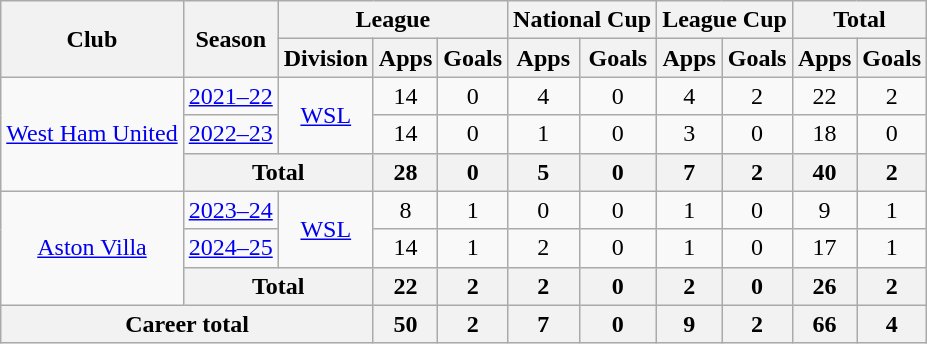<table class="wikitable" style="text-align:center">
<tr>
<th rowspan="2">Club</th>
<th rowspan="2">Season</th>
<th colspan="3">League</th>
<th colspan="2">National Cup</th>
<th colspan="2">League Cup</th>
<th colspan="2">Total</th>
</tr>
<tr>
<th>Division</th>
<th>Apps</th>
<th>Goals</th>
<th>Apps</th>
<th>Goals</th>
<th>Apps</th>
<th>Goals</th>
<th>Apps</th>
<th>Goals</th>
</tr>
<tr>
<td rowspan="3"><a href='#'>West Ham United</a></td>
<td><a href='#'>2021–22</a></td>
<td rowspan="2"><a href='#'>WSL</a></td>
<td>14</td>
<td>0</td>
<td>4</td>
<td>0</td>
<td>4</td>
<td>2</td>
<td>22</td>
<td>2</td>
</tr>
<tr>
<td><a href='#'>2022–23</a></td>
<td>14</td>
<td>0</td>
<td>1</td>
<td>0</td>
<td>3</td>
<td>0</td>
<td>18</td>
<td>0</td>
</tr>
<tr>
<th colspan="2">Total</th>
<th>28</th>
<th>0</th>
<th>5</th>
<th>0</th>
<th>7</th>
<th>2</th>
<th>40</th>
<th>2</th>
</tr>
<tr>
<td rowspan="3"><a href='#'>Aston Villa</a></td>
<td><a href='#'>2023–24</a></td>
<td rowspan="2"><a href='#'>WSL</a></td>
<td>8</td>
<td>1</td>
<td>0</td>
<td>0</td>
<td>1</td>
<td>0</td>
<td>9</td>
<td>1</td>
</tr>
<tr>
<td><a href='#'>2024–25</a></td>
<td>14</td>
<td>1</td>
<td>2</td>
<td>0</td>
<td>1</td>
<td>0</td>
<td>17</td>
<td>1</td>
</tr>
<tr>
<th colspan="2">Total</th>
<th>22</th>
<th>2</th>
<th>2</th>
<th>0</th>
<th>2</th>
<th>0</th>
<th>26</th>
<th>2</th>
</tr>
<tr>
<th colspan="3">Career total</th>
<th>50</th>
<th>2</th>
<th>7</th>
<th>0</th>
<th>9</th>
<th>2</th>
<th>66</th>
<th>4</th>
</tr>
</table>
